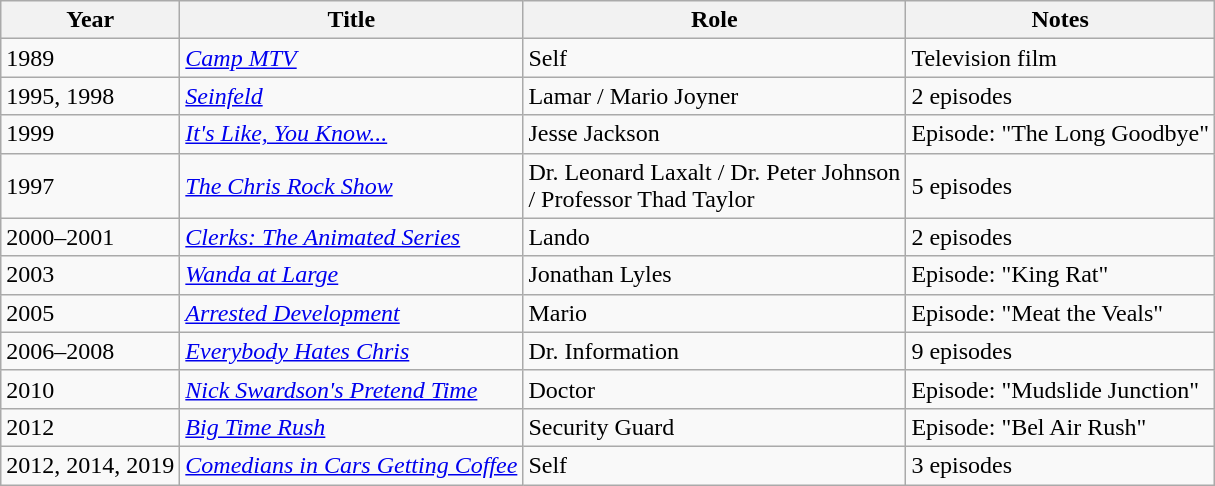<table class="wikitable">
<tr>
<th>Year</th>
<th>Title</th>
<th>Role</th>
<th>Notes</th>
</tr>
<tr>
<td>1989</td>
<td><em><a href='#'>Camp MTV</a></em></td>
<td>Self</td>
<td>Television film</td>
</tr>
<tr>
<td>1995, 1998</td>
<td><em><a href='#'>Seinfeld</a></em></td>
<td>Lamar / Mario Joyner</td>
<td>2 episodes</td>
</tr>
<tr>
<td>1999</td>
<td><em><a href='#'>It's Like, You Know...</a></em></td>
<td>Jesse Jackson</td>
<td>Episode: "The Long Goodbye"</td>
</tr>
<tr>
<td>1997</td>
<td><em><a href='#'>The Chris Rock Show</a></em></td>
<td>Dr. Leonard Laxalt / Dr. Peter Johnson<br>/ Professor Thad Taylor</td>
<td>5 episodes</td>
</tr>
<tr>
<td>2000–2001</td>
<td><em><a href='#'>Clerks: The Animated Series</a></em></td>
<td>Lando</td>
<td>2 episodes</td>
</tr>
<tr>
<td>2003</td>
<td><em><a href='#'>Wanda at Large</a></em></td>
<td>Jonathan Lyles</td>
<td>Episode: "King Rat"</td>
</tr>
<tr>
<td>2005</td>
<td><em><a href='#'>Arrested Development</a></em></td>
<td>Mario</td>
<td>Episode: "Meat the Veals"</td>
</tr>
<tr>
<td>2006–2008</td>
<td><em><a href='#'>Everybody Hates Chris</a></em></td>
<td>Dr. Information</td>
<td>9 episodes</td>
</tr>
<tr>
<td>2010</td>
<td><em><a href='#'>Nick Swardson's Pretend Time</a></em></td>
<td>Doctor</td>
<td>Episode: "Mudslide Junction"</td>
</tr>
<tr>
<td>2012</td>
<td><em><a href='#'>Big Time Rush</a></em></td>
<td>Security Guard</td>
<td>Episode: "Bel Air Rush"</td>
</tr>
<tr>
<td>2012, 2014, 2019</td>
<td><em><a href='#'>Comedians in Cars Getting Coffee</a></em></td>
<td>Self</td>
<td>3 episodes</td>
</tr>
</table>
